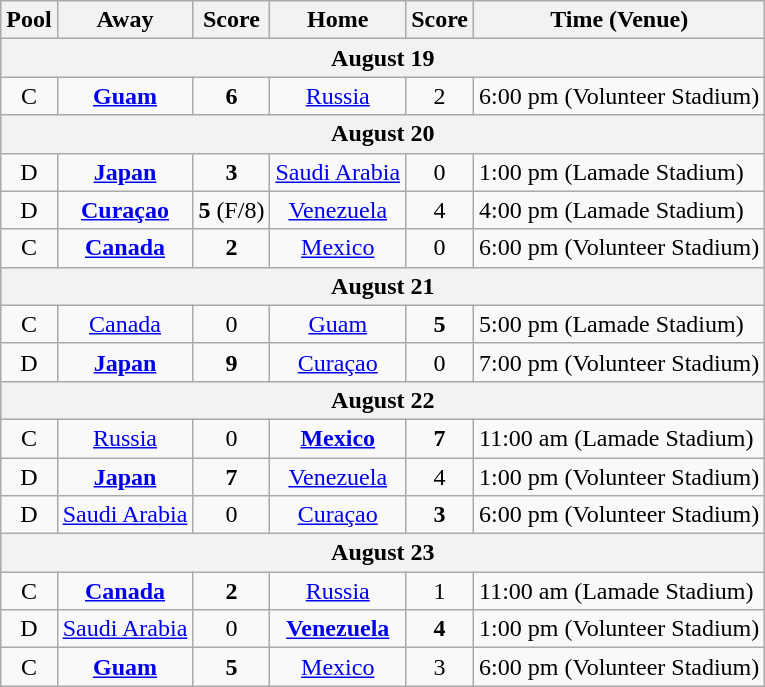<table class="wikitable">
<tr>
<th>Pool</th>
<th>Away</th>
<th>Score</th>
<th>Home</th>
<th>Score</th>
<th>Time (Venue)</th>
</tr>
<tr>
<th colspan="7">August 19</th>
</tr>
<tr>
<td align=center>C</td>
<td align=center> <strong><a href='#'>Guam</a></strong></td>
<td align=center><strong>6</strong></td>
<td align=center> <a href='#'>Russia</a></td>
<td align=center>2</td>
<td>6:00 pm (Volunteer Stadium)</td>
</tr>
<tr>
<th colspan="7">August 20</th>
</tr>
<tr>
<td align=center>D</td>
<td align=center> <strong><a href='#'>Japan</a></strong></td>
<td align=center><strong>3</strong></td>
<td align=center> <a href='#'>Saudi Arabia</a></td>
<td align=center>0</td>
<td>1:00 pm (Lamade Stadium)</td>
</tr>
<tr>
<td align=center>D</td>
<td align=center> <strong><a href='#'>Curaçao</a></strong></td>
<td align=center><strong>5</strong> (F/8)</td>
<td align=center> <a href='#'>Venezuela</a></td>
<td align=center>4</td>
<td>4:00 pm (Lamade Stadium)</td>
</tr>
<tr>
<td align=center>C</td>
<td align=center> <strong><a href='#'>Canada</a></strong></td>
<td align=center><strong>2</strong></td>
<td align=center> <a href='#'>Mexico</a></td>
<td align=center>0</td>
<td>6:00 pm (Volunteer Stadium)</td>
</tr>
<tr>
<th colspan="7">August 21</th>
</tr>
<tr>
<td align=center>C</td>
<td align=center> <a href='#'>Canada</a></td>
<td align=center>0</td>
<td align=center> <a href='#'>Guam</a></td>
<td align=center><strong>5</strong></td>
<td>5:00 pm (Lamade Stadium)</td>
</tr>
<tr>
<td align=center>D</td>
<td align=center> <strong><a href='#'>Japan</a></strong></td>
<td align=center><strong>9</strong></td>
<td align=center> <a href='#'>Curaçao</a></td>
<td align=center>0</td>
<td>7:00 pm (Volunteer Stadium)</td>
</tr>
<tr>
<th colspan="7">August 22</th>
</tr>
<tr>
<td align=center>C</td>
<td align=center> <a href='#'>Russia</a></td>
<td align=center>0</td>
<td align=center> <strong><a href='#'>Mexico</a></strong></td>
<td align=center><strong>7</strong></td>
<td>11:00 am (Lamade Stadium)</td>
</tr>
<tr>
<td align=center>D</td>
<td align=center> <strong><a href='#'>Japan</a></strong></td>
<td align=center><strong>7</strong></td>
<td align=center> <a href='#'>Venezuela</a></td>
<td align=center>4</td>
<td>1:00 pm (Volunteer Stadium)</td>
</tr>
<tr>
<td align=center>D</td>
<td align=center> <a href='#'>Saudi Arabia</a></td>
<td align=center>0</td>
<td align=center> <a href='#'>Curaçao</a></td>
<td align=center><strong>3</strong></td>
<td>6:00 pm (Volunteer Stadium)</td>
</tr>
<tr>
<th colspan="7">August 23</th>
</tr>
<tr>
<td align=center>C</td>
<td align=center> <strong><a href='#'>Canada</a></strong></td>
<td align=center><strong>2</strong></td>
<td align=center> <a href='#'>Russia</a></td>
<td align=center>1</td>
<td>11:00 am (Lamade Stadium)</td>
</tr>
<tr>
<td align=center>D</td>
<td align=center> <a href='#'>Saudi Arabia</a></td>
<td align=center>0</td>
<td align=center> <strong><a href='#'>Venezuela</a></strong></td>
<td align=center><strong>4</strong></td>
<td>1:00 pm (Volunteer Stadium)</td>
</tr>
<tr>
<td align=center>C</td>
<td align=center> <strong><a href='#'>Guam</a></strong></td>
<td align=center><strong>5</strong></td>
<td align=center> <a href='#'>Mexico</a></td>
<td align=center>3</td>
<td>6:00 pm (Volunteer Stadium)</td>
</tr>
</table>
